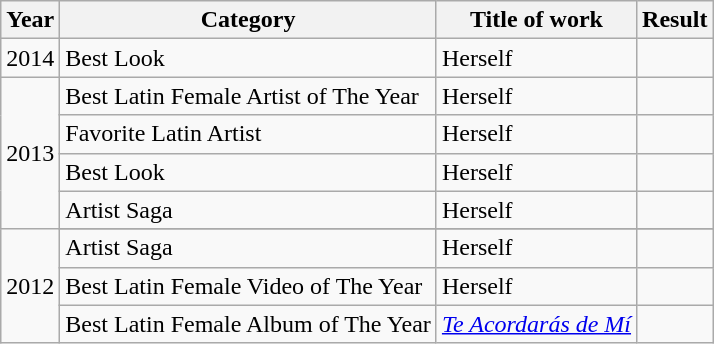<table class="wikitable plainrowheaders sortable">
<tr>
<th scope="col">Year</th>
<th scope="col">Category</th>
<th scope="col">Title of work</th>
<th scope="col">Result</th>
</tr>
<tr>
<td>2014</td>
<td>Best Look</td>
<td>Herself</td>
<td></td>
</tr>
<tr>
<td rowspan=4>2013</td>
<td>Best Latin Female Artist of The Year</td>
<td>Herself</td>
<td></td>
</tr>
<tr>
<td>Favorite Latin Artist</td>
<td>Herself</td>
<td></td>
</tr>
<tr>
<td>Best Look</td>
<td>Herself</td>
<td></td>
</tr>
<tr>
<td>Artist Saga</td>
<td>Herself</td>
<td></td>
</tr>
<tr>
<td rowspan=4>2012</td>
</tr>
<tr>
<td>Artist Saga</td>
<td>Herself</td>
<td></td>
</tr>
<tr>
<td>Best Latin Female Video of The Year</td>
<td>Herself</td>
<td></td>
</tr>
<tr>
<td>Best Latin Female Album of The Year</td>
<td><em><a href='#'>Te Acordarás de Mí</a></em></td>
<td></td>
</tr>
</table>
